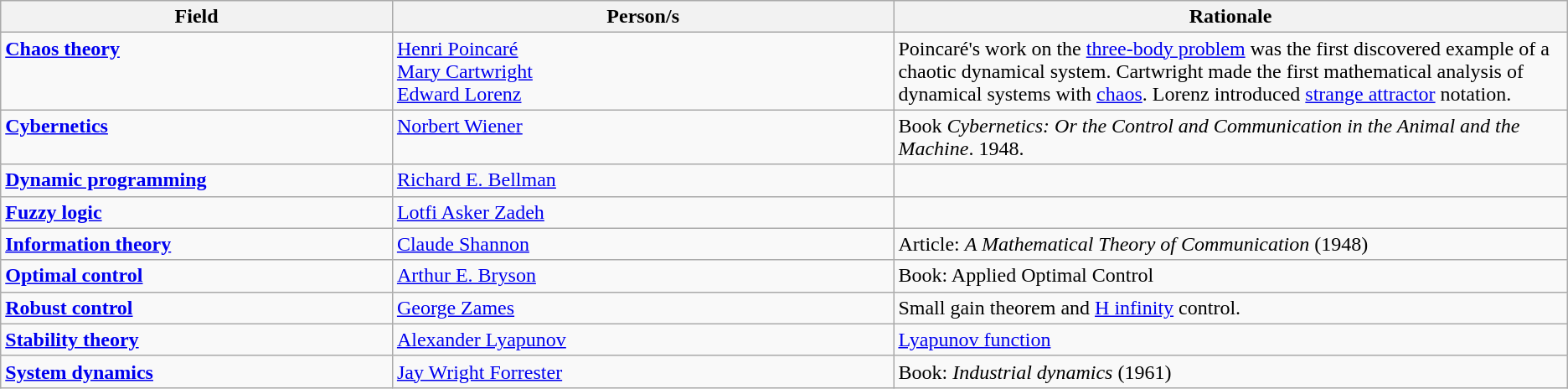<table class="wikitable" style="text-align:left;">
<tr>
<th width="25%">Field</th>
<th width="32%">Person/s<br></th>
<th width="43%">Rationale</th>
</tr>
<tr style="vertical-align:top">
<td><strong><a href='#'>Chaos theory</a></strong></td>
<td><a href='#'>Henri Poincaré</a><br><a href='#'>Mary Cartwright</a><br><a href='#'>Edward Lorenz</a></td>
<td>Poincaré's work on the <a href='#'>three-body problem</a> was the first discovered example of a chaotic dynamical system. Cartwright made the first mathematical analysis of dynamical systems with <a href='#'>chaos</a>. Lorenz introduced <a href='#'>strange attractor</a> notation.</td>
</tr>
<tr style="vertical-align:top">
<td><strong><a href='#'>Cybernetics</a></strong></td>
<td><a href='#'>Norbert Wiener</a></td>
<td>Book <em>Cybernetics: Or the Control and Communication in the Animal and the Machine</em>. 1948.</td>
</tr>
<tr style="vertical-align:top">
<td><strong><a href='#'>Dynamic programming</a></strong></td>
<td><a href='#'>Richard E. Bellman</a></td>
<td></td>
</tr>
<tr style="vertical-align:top">
<td><strong><a href='#'>Fuzzy logic</a></strong></td>
<td><a href='#'>Lotfi Asker Zadeh</a></td>
<td></td>
</tr>
<tr style="vertical-align:top">
<td><strong><a href='#'>Information theory</a></strong></td>
<td><a href='#'>Claude Shannon</a></td>
<td>Article: <em>A Mathematical Theory of Communication</em> (1948)</td>
</tr>
<tr style="vertical-align:top">
<td><strong><a href='#'>Optimal control</a></strong></td>
<td><a href='#'>Arthur E. Bryson</a></td>
<td>Book: Applied Optimal Control</td>
</tr>
<tr style="vertical-align:top">
<td><strong><a href='#'>Robust control</a></strong></td>
<td><a href='#'>George Zames</a></td>
<td>Small gain theorem and <a href='#'>H infinity</a> control.</td>
</tr>
<tr style="vertical-align:top">
<td><strong><a href='#'>Stability theory</a></strong></td>
<td><a href='#'>Alexander Lyapunov</a></td>
<td><a href='#'>Lyapunov function</a></td>
</tr>
<tr style="vertical-align:top">
<td><strong><a href='#'>System dynamics</a></strong></td>
<td><a href='#'>Jay Wright Forrester</a></td>
<td>Book: <em>Industrial dynamics</em> (1961)</td>
</tr>
</table>
